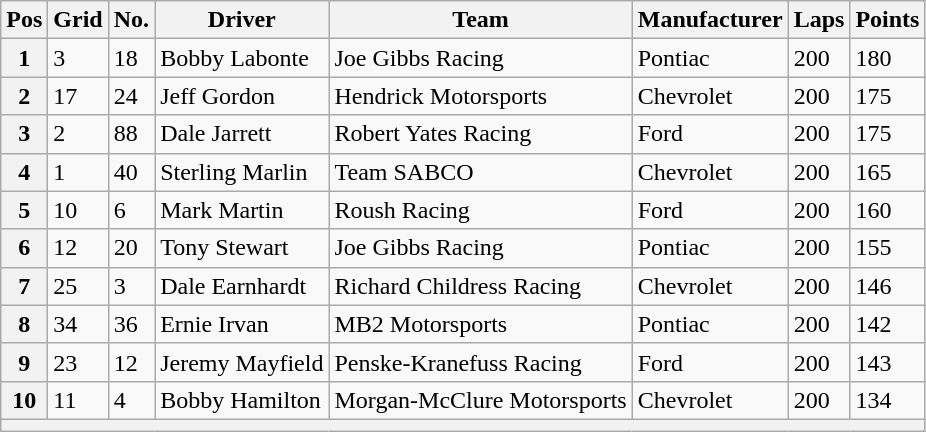<table class="wikitable">
<tr>
<th>Pos</th>
<th>Grid</th>
<th>No.</th>
<th>Driver</th>
<th>Team</th>
<th>Manufacturer</th>
<th>Laps</th>
<th>Points</th>
</tr>
<tr>
<th>1</th>
<td>3</td>
<td>18</td>
<td>Bobby Labonte</td>
<td>Joe Gibbs Racing</td>
<td>Pontiac</td>
<td>200</td>
<td>180</td>
</tr>
<tr>
<th>2</th>
<td>17</td>
<td>24</td>
<td>Jeff Gordon</td>
<td>Hendrick Motorsports</td>
<td>Chevrolet</td>
<td>200</td>
<td>175</td>
</tr>
<tr>
<th>3</th>
<td>2</td>
<td>88</td>
<td>Dale Jarrett</td>
<td>Robert Yates Racing</td>
<td>Ford</td>
<td>200</td>
<td>175</td>
</tr>
<tr>
<th>4</th>
<td>1</td>
<td>40</td>
<td>Sterling Marlin</td>
<td>Team SABCO</td>
<td>Chevrolet</td>
<td>200</td>
<td>165</td>
</tr>
<tr>
<th>5</th>
<td>10</td>
<td>6</td>
<td>Mark Martin</td>
<td>Roush Racing</td>
<td>Ford</td>
<td>200</td>
<td>160</td>
</tr>
<tr>
<th>6</th>
<td>12</td>
<td>20</td>
<td>Tony Stewart</td>
<td>Joe Gibbs Racing</td>
<td>Pontiac</td>
<td>200</td>
<td>155</td>
</tr>
<tr>
<th>7</th>
<td>25</td>
<td>3</td>
<td>Dale Earnhardt</td>
<td>Richard Childress Racing</td>
<td>Chevrolet</td>
<td>200</td>
<td>146</td>
</tr>
<tr>
<th>8</th>
<td>34</td>
<td>36</td>
<td>Ernie Irvan</td>
<td>MB2 Motorsports</td>
<td>Pontiac</td>
<td>200</td>
<td>142</td>
</tr>
<tr>
<th>9</th>
<td>23</td>
<td>12</td>
<td>Jeremy Mayfield</td>
<td>Penske-Kranefuss Racing</td>
<td>Ford</td>
<td>200</td>
<td>143</td>
</tr>
<tr>
<th>10</th>
<td>11</td>
<td>4</td>
<td>Bobby Hamilton</td>
<td>Morgan-McClure Motorsports</td>
<td>Chevrolet</td>
<td>200</td>
<td>134</td>
</tr>
<tr>
<th colspan="8"></th>
</tr>
</table>
